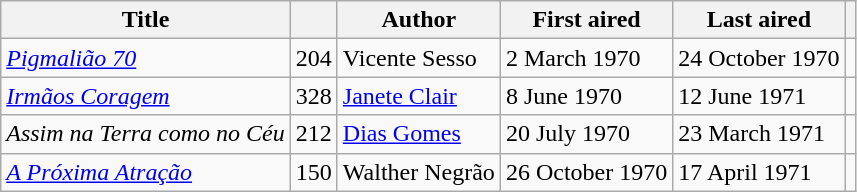<table class="wikitable sortable">
<tr>
<th>Title</th>
<th></th>
<th>Author</th>
<th>First aired</th>
<th>Last aired</th>
<th></th>
</tr>
<tr>
<td><em><a href='#'>Pigmalião 70</a></em></td>
<td>204</td>
<td>Vicente Sesso</td>
<td>2 March 1970</td>
<td>24 October 1970</td>
<td></td>
</tr>
<tr>
<td><em><a href='#'>Irmãos Coragem</a></em></td>
<td>328</td>
<td><a href='#'>Janete Clair</a></td>
<td>8 June 1970</td>
<td>12 June 1971</td>
<td></td>
</tr>
<tr>
<td><em>Assim na Terra como no Céu</em></td>
<td>212</td>
<td><a href='#'>Dias Gomes</a></td>
<td>20 July 1970</td>
<td>23 March 1971</td>
<td></td>
</tr>
<tr>
<td><em><a href='#'>A Próxima Atração</a></em></td>
<td>150</td>
<td>Walther Negrão</td>
<td>26 October 1970</td>
<td>17 April 1971</td>
<td></td>
</tr>
</table>
